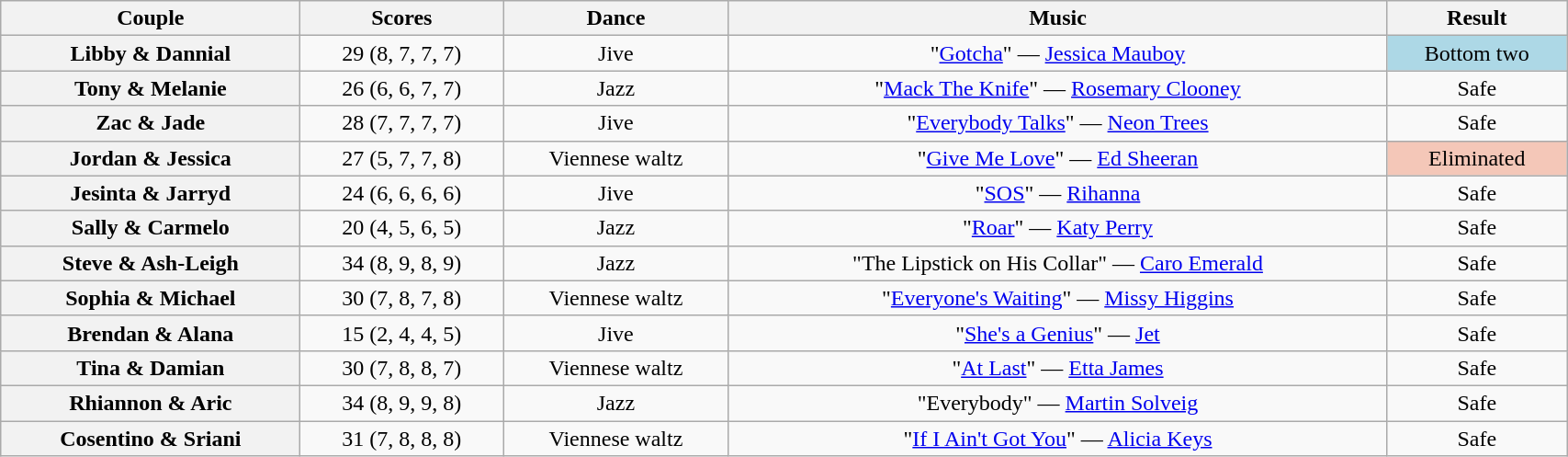<table class="wikitable sortable" style="text-align:center; width: 90%">
<tr>
<th scope="col">Couple</th>
<th scope="col">Scores</th>
<th scope="col" class="unsortable">Dance</th>
<th scope="col" class="unsortable">Music</th>
<th scope="col" class="unsortable">Result</th>
</tr>
<tr>
<th scope="row">Libby & Dannial</th>
<td>29 (8, 7, 7, 7)</td>
<td>Jive</td>
<td>"<a href='#'>Gotcha</a>" — <a href='#'>Jessica Mauboy</a></td>
<td bgcolor="lightblue">Bottom two</td>
</tr>
<tr>
<th scope="row">Tony & Melanie</th>
<td>26 (6, 6, 7, 7)</td>
<td>Jazz</td>
<td>"<a href='#'>Mack The Knife</a>" — <a href='#'>Rosemary Clooney</a></td>
<td>Safe</td>
</tr>
<tr>
<th scope="row">Zac & Jade</th>
<td>28 (7, 7, 7, 7)</td>
<td>Jive</td>
<td>"<a href='#'>Everybody Talks</a>" — <a href='#'>Neon Trees</a></td>
<td>Safe</td>
</tr>
<tr>
<th scope="row">Jordan & Jessica</th>
<td>27 (5, 7, 7, 8)</td>
<td>Viennese waltz</td>
<td>"<a href='#'>Give Me Love</a>" — <a href='#'>Ed Sheeran</a></td>
<td bgcolor="f4c7b8">Eliminated</td>
</tr>
<tr>
<th scope="row">Jesinta & Jarryd</th>
<td>24 (6, 6, 6, 6)</td>
<td>Jive</td>
<td>"<a href='#'>SOS</a>" — <a href='#'>Rihanna</a></td>
<td>Safe</td>
</tr>
<tr>
<th scope="row">Sally & Carmelo</th>
<td>20 (4, 5, 6, 5)</td>
<td>Jazz</td>
<td>"<a href='#'>Roar</a>" — <a href='#'>Katy Perry</a></td>
<td>Safe</td>
</tr>
<tr>
<th scope="row">Steve & Ash-Leigh</th>
<td>34 (8, 9, 8, 9)</td>
<td>Jazz</td>
<td>"The Lipstick on His Collar" — <a href='#'>Caro Emerald</a></td>
<td>Safe</td>
</tr>
<tr>
<th scope="row">Sophia & Michael</th>
<td>30 (7, 8, 7, 8)</td>
<td>Viennese waltz</td>
<td>"<a href='#'>Everyone's Waiting</a>" — <a href='#'>Missy Higgins</a></td>
<td>Safe</td>
</tr>
<tr>
<th scope="row">Brendan & Alana</th>
<td>15 (2, 4, 4, 5)</td>
<td>Jive</td>
<td>"<a href='#'>She's a Genius</a>" — <a href='#'>Jet</a></td>
<td>Safe</td>
</tr>
<tr>
<th scope="row">Tina & Damian</th>
<td>30 (7, 8, 8, 7)</td>
<td>Viennese waltz</td>
<td>"<a href='#'>At Last</a>" — <a href='#'>Etta James</a></td>
<td>Safe</td>
</tr>
<tr>
<th scope="row">Rhiannon & Aric</th>
<td>34 (8, 9, 9, 8)</td>
<td>Jazz</td>
<td>"Everybody" — <a href='#'>Martin Solveig</a></td>
<td>Safe</td>
</tr>
<tr>
<th scope="row">Cosentino & Sriani</th>
<td>31 (7, 8, 8, 8)</td>
<td>Viennese waltz</td>
<td>"<a href='#'>If I Ain't Got You</a>" — <a href='#'>Alicia Keys</a></td>
<td>Safe</td>
</tr>
</table>
